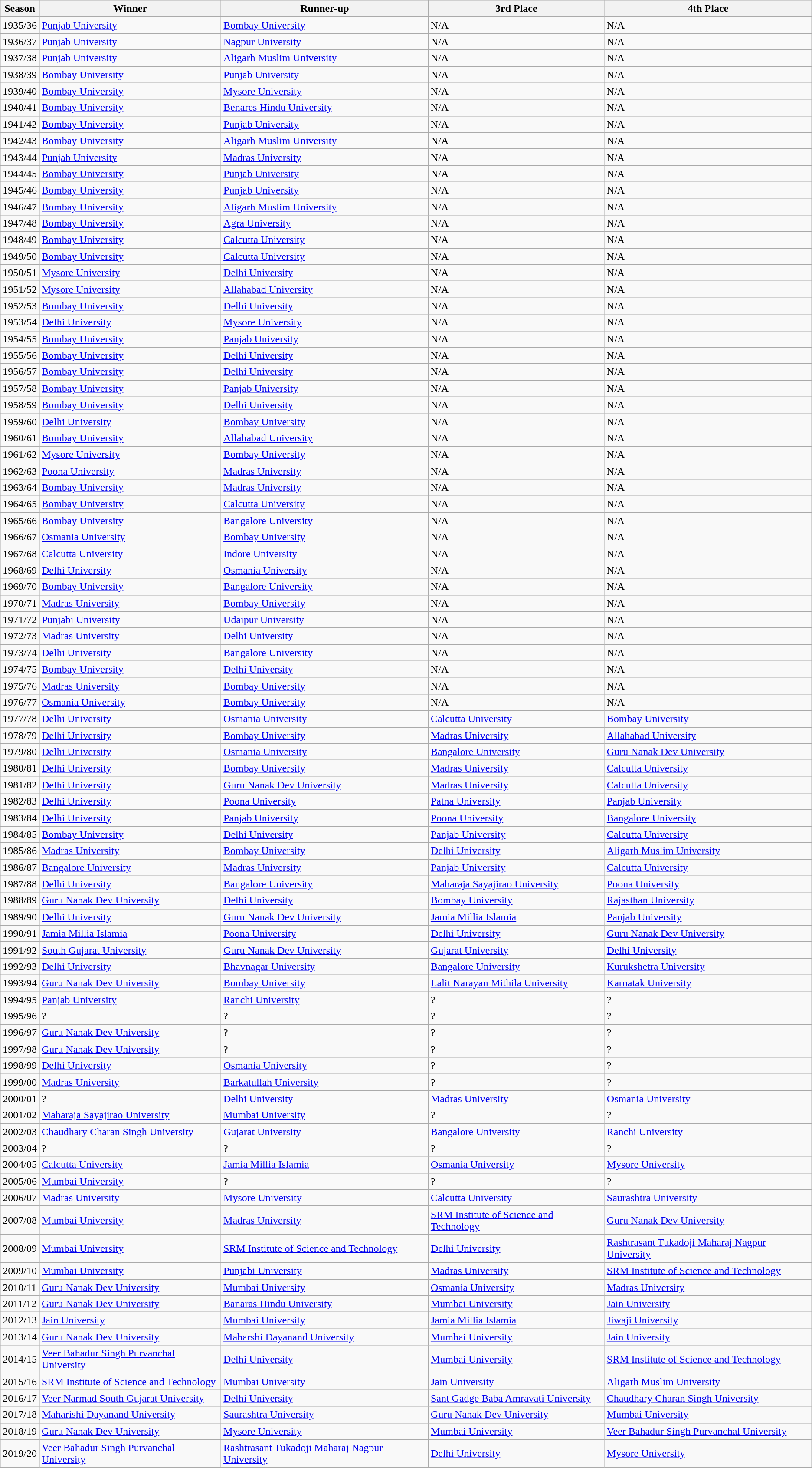<table class="wikitable sortable">
<tr>
<th>Season</th>
<th>Winner</th>
<th>Runner-up</th>
<th>3rd Place</th>
<th>4th Place</th>
</tr>
<tr>
<td>1935/36</td>
<td><a href='#'>Punjab University</a></td>
<td><a href='#'>Bombay University</a></td>
<td>N/A</td>
<td>N/A</td>
</tr>
<tr>
<td>1936/37</td>
<td><a href='#'>Punjab University</a></td>
<td><a href='#'>Nagpur University</a></td>
<td>N/A</td>
<td>N/A</td>
</tr>
<tr>
<td>1937/38</td>
<td><a href='#'>Punjab University</a></td>
<td><a href='#'>Aligarh Muslim University</a></td>
<td>N/A</td>
<td>N/A</td>
</tr>
<tr>
<td>1938/39</td>
<td><a href='#'>Bombay University</a></td>
<td><a href='#'>Punjab University</a></td>
<td>N/A</td>
<td>N/A</td>
</tr>
<tr>
<td>1939/40</td>
<td><a href='#'>Bombay University</a></td>
<td><a href='#'>Mysore University</a></td>
<td>N/A</td>
<td>N/A</td>
</tr>
<tr>
<td>1940/41</td>
<td><a href='#'>Bombay University</a></td>
<td><a href='#'>Benares Hindu University</a></td>
<td>N/A</td>
<td>N/A</td>
</tr>
<tr>
<td>1941/42</td>
<td><a href='#'>Bombay University</a></td>
<td><a href='#'>Punjab University</a></td>
<td>N/A</td>
<td>N/A</td>
</tr>
<tr>
<td>1942/43</td>
<td><a href='#'>Bombay University</a></td>
<td><a href='#'>Aligarh Muslim University</a></td>
<td>N/A</td>
<td>N/A</td>
</tr>
<tr>
<td>1943/44</td>
<td><a href='#'>Punjab University</a></td>
<td><a href='#'>Madras University</a></td>
<td>N/A</td>
<td>N/A</td>
</tr>
<tr>
<td>1944/45</td>
<td><a href='#'>Bombay University</a></td>
<td><a href='#'>Punjab University</a></td>
<td>N/A</td>
<td>N/A</td>
</tr>
<tr>
<td>1945/46</td>
<td><a href='#'>Bombay University</a></td>
<td><a href='#'>Punjab University</a></td>
<td>N/A</td>
<td>N/A</td>
</tr>
<tr>
<td>1946/47</td>
<td><a href='#'>Bombay University</a></td>
<td><a href='#'>Aligarh Muslim University</a></td>
<td>N/A</td>
<td>N/A</td>
</tr>
<tr>
<td>1947/48</td>
<td><a href='#'>Bombay University</a></td>
<td><a href='#'>Agra University</a></td>
<td>N/A</td>
<td>N/A</td>
</tr>
<tr>
<td>1948/49</td>
<td><a href='#'>Bombay University</a></td>
<td><a href='#'>Calcutta University</a></td>
<td>N/A</td>
<td>N/A</td>
</tr>
<tr>
<td>1949/50</td>
<td><a href='#'>Bombay University</a></td>
<td><a href='#'>Calcutta University</a></td>
<td>N/A</td>
<td>N/A</td>
</tr>
<tr>
<td>1950/51</td>
<td><a href='#'>Mysore University</a></td>
<td><a href='#'>Delhi University</a></td>
<td>N/A</td>
<td>N/A</td>
</tr>
<tr>
<td>1951/52</td>
<td><a href='#'>Mysore University</a></td>
<td><a href='#'>Allahabad University</a></td>
<td>N/A</td>
<td>N/A</td>
</tr>
<tr>
<td>1952/53</td>
<td><a href='#'>Bombay University</a></td>
<td><a href='#'>Delhi University</a></td>
<td>N/A</td>
<td>N/A</td>
</tr>
<tr>
<td>1953/54</td>
<td><a href='#'>Delhi University</a></td>
<td><a href='#'>Mysore University</a></td>
<td>N/A</td>
<td>N/A</td>
</tr>
<tr>
<td>1954/55</td>
<td><a href='#'>Bombay University</a></td>
<td><a href='#'>Panjab University</a></td>
<td>N/A</td>
<td>N/A</td>
</tr>
<tr>
<td>1955/56</td>
<td><a href='#'>Bombay University</a></td>
<td><a href='#'>Delhi University</a></td>
<td>N/A</td>
<td>N/A</td>
</tr>
<tr>
<td>1956/57</td>
<td><a href='#'>Bombay University</a></td>
<td><a href='#'>Delhi University</a></td>
<td>N/A</td>
<td>N/A</td>
</tr>
<tr>
<td>1957/58</td>
<td><a href='#'>Bombay University</a></td>
<td><a href='#'>Panjab University</a></td>
<td>N/A</td>
<td>N/A</td>
</tr>
<tr>
<td>1958/59</td>
<td><a href='#'>Bombay University</a></td>
<td><a href='#'>Delhi University</a></td>
<td>N/A</td>
<td>N/A</td>
</tr>
<tr>
<td>1959/60</td>
<td><a href='#'>Delhi University</a></td>
<td><a href='#'>Bombay University</a></td>
<td>N/A</td>
<td>N/A</td>
</tr>
<tr>
<td>1960/61</td>
<td><a href='#'>Bombay University</a></td>
<td><a href='#'>Allahabad University</a></td>
<td>N/A</td>
<td>N/A</td>
</tr>
<tr>
<td>1961/62</td>
<td><a href='#'>Mysore University</a></td>
<td><a href='#'>Bombay University</a></td>
<td>N/A</td>
<td>N/A</td>
</tr>
<tr>
<td>1962/63</td>
<td><a href='#'>Poona University</a></td>
<td><a href='#'>Madras University</a></td>
<td>N/A</td>
<td>N/A</td>
</tr>
<tr>
<td>1963/64</td>
<td><a href='#'>Bombay University</a></td>
<td><a href='#'>Madras University</a></td>
<td>N/A</td>
<td>N/A</td>
</tr>
<tr>
<td>1964/65</td>
<td><a href='#'>Bombay University</a></td>
<td><a href='#'>Calcutta University</a></td>
<td>N/A</td>
<td>N/A</td>
</tr>
<tr>
<td>1965/66</td>
<td><a href='#'>Bombay University</a></td>
<td><a href='#'>Bangalore University</a></td>
<td>N/A</td>
<td>N/A</td>
</tr>
<tr>
<td>1966/67</td>
<td><a href='#'>Osmania University</a></td>
<td><a href='#'>Bombay University</a></td>
<td>N/A</td>
<td>N/A</td>
</tr>
<tr>
<td>1967/68</td>
<td><a href='#'>Calcutta University</a></td>
<td><a href='#'>Indore University</a></td>
<td>N/A</td>
<td>N/A</td>
</tr>
<tr>
<td>1968/69</td>
<td><a href='#'>Delhi University</a></td>
<td><a href='#'>Osmania University</a></td>
<td>N/A</td>
<td>N/A</td>
</tr>
<tr>
<td>1969/70</td>
<td><a href='#'>Bombay University</a></td>
<td><a href='#'>Bangalore University</a></td>
<td>N/A</td>
<td>N/A</td>
</tr>
<tr>
<td>1970/71</td>
<td><a href='#'>Madras University</a></td>
<td><a href='#'>Bombay University</a></td>
<td>N/A</td>
<td>N/A</td>
</tr>
<tr>
<td>1971/72</td>
<td><a href='#'>Punjabi University</a></td>
<td><a href='#'>Udaipur University</a></td>
<td>N/A</td>
<td>N/A</td>
</tr>
<tr>
<td>1972/73</td>
<td><a href='#'>Madras University</a></td>
<td><a href='#'>Delhi University</a></td>
<td>N/A</td>
<td>N/A</td>
</tr>
<tr>
<td>1973/74</td>
<td><a href='#'>Delhi University</a></td>
<td><a href='#'>Bangalore University</a></td>
<td>N/A</td>
<td>N/A</td>
</tr>
<tr>
<td>1974/75</td>
<td><a href='#'>Bombay University</a></td>
<td><a href='#'>Delhi University</a></td>
<td>N/A</td>
<td>N/A</td>
</tr>
<tr>
<td>1975/76</td>
<td><a href='#'>Madras University</a></td>
<td><a href='#'>Bombay University</a></td>
<td>N/A</td>
<td>N/A</td>
</tr>
<tr>
<td>1976/77</td>
<td><a href='#'>Osmania University</a></td>
<td><a href='#'>Bombay University</a></td>
<td>N/A</td>
<td>N/A</td>
</tr>
<tr>
<td>1977/78</td>
<td><a href='#'>Delhi University</a></td>
<td><a href='#'>Osmania University</a></td>
<td><a href='#'>Calcutta University</a></td>
<td><a href='#'>Bombay University</a></td>
</tr>
<tr>
<td>1978/79</td>
<td><a href='#'>Delhi University</a></td>
<td><a href='#'>Bombay University</a></td>
<td><a href='#'>Madras University</a></td>
<td><a href='#'>Allahabad University</a></td>
</tr>
<tr>
<td>1979/80</td>
<td><a href='#'>Delhi University</a></td>
<td><a href='#'>Osmania University</a></td>
<td><a href='#'>Bangalore University</a></td>
<td><a href='#'>Guru Nanak Dev University</a></td>
</tr>
<tr>
<td>1980/81</td>
<td><a href='#'>Delhi University</a></td>
<td><a href='#'>Bombay University</a></td>
<td><a href='#'>Madras University</a></td>
<td><a href='#'>Calcutta University</a></td>
</tr>
<tr>
<td>1981/82</td>
<td><a href='#'>Delhi University</a></td>
<td><a href='#'>Guru Nanak Dev University</a></td>
<td><a href='#'>Madras University</a></td>
<td><a href='#'>Calcutta University</a></td>
</tr>
<tr>
<td>1982/83</td>
<td><a href='#'>Delhi University</a></td>
<td><a href='#'>Poona University</a></td>
<td><a href='#'>Patna University</a></td>
<td><a href='#'>Panjab University</a></td>
</tr>
<tr>
<td>1983/84</td>
<td><a href='#'>Delhi University</a></td>
<td><a href='#'>Panjab University</a></td>
<td><a href='#'>Poona University</a></td>
<td><a href='#'>Bangalore University</a></td>
</tr>
<tr>
<td>1984/85</td>
<td><a href='#'>Bombay University</a></td>
<td><a href='#'>Delhi University</a></td>
<td><a href='#'>Panjab University</a></td>
<td><a href='#'>Calcutta University</a></td>
</tr>
<tr>
<td>1985/86</td>
<td><a href='#'>Madras University</a></td>
<td><a href='#'>Bombay University</a></td>
<td><a href='#'>Delhi University</a></td>
<td><a href='#'>Aligarh Muslim University</a></td>
</tr>
<tr>
<td>1986/87</td>
<td><a href='#'>Bangalore University</a></td>
<td><a href='#'>Madras University</a></td>
<td><a href='#'>Panjab University</a></td>
<td><a href='#'>Calcutta University</a></td>
</tr>
<tr>
<td>1987/88</td>
<td><a href='#'>Delhi University</a></td>
<td><a href='#'>Bangalore University</a></td>
<td><a href='#'>Maharaja Sayajirao University</a></td>
<td><a href='#'>Poona University</a></td>
</tr>
<tr>
<td>1988/89</td>
<td><a href='#'>Guru Nanak Dev University</a></td>
<td><a href='#'>Delhi University</a></td>
<td><a href='#'>Bombay University</a></td>
<td><a href='#'>Rajasthan University</a></td>
</tr>
<tr>
<td>1989/90</td>
<td><a href='#'>Delhi University</a></td>
<td><a href='#'>Guru Nanak Dev University</a></td>
<td><a href='#'>Jamia Millia Islamia</a></td>
<td><a href='#'>Panjab University</a></td>
</tr>
<tr>
<td>1990/91</td>
<td><a href='#'>Jamia Millia Islamia</a></td>
<td><a href='#'>Poona University</a></td>
<td><a href='#'>Delhi University</a></td>
<td><a href='#'>Guru Nanak Dev University</a></td>
</tr>
<tr>
<td>1991/92</td>
<td><a href='#'>South Gujarat University</a></td>
<td><a href='#'>Guru Nanak Dev University</a></td>
<td><a href='#'>Gujarat University</a></td>
<td><a href='#'>Delhi University</a></td>
</tr>
<tr>
<td>1992/93</td>
<td><a href='#'>Delhi University</a></td>
<td><a href='#'>Bhavnagar University</a></td>
<td><a href='#'>Bangalore University</a></td>
<td><a href='#'>Kurukshetra University</a></td>
</tr>
<tr>
<td>1993/94</td>
<td><a href='#'>Guru Nanak Dev University</a></td>
<td><a href='#'>Bombay University</a></td>
<td><a href='#'>Lalit Narayan Mithila University</a></td>
<td><a href='#'>Karnatak University</a></td>
</tr>
<tr>
<td>1994/95</td>
<td><a href='#'>Panjab University</a></td>
<td><a href='#'>Ranchi University</a></td>
<td>?</td>
<td>?</td>
</tr>
<tr>
<td>1995/96</td>
<td>?</td>
<td>?</td>
<td>?</td>
<td>?</td>
</tr>
<tr>
<td>1996/97</td>
<td><a href='#'>Guru Nanak Dev University</a></td>
<td>?</td>
<td>?</td>
<td>?</td>
</tr>
<tr>
<td>1997/98</td>
<td><a href='#'>Guru Nanak Dev University</a></td>
<td>?</td>
<td>?</td>
<td>?</td>
</tr>
<tr>
<td>1998/99</td>
<td><a href='#'>Delhi University</a></td>
<td><a href='#'>Osmania University</a></td>
<td>?</td>
<td>?</td>
</tr>
<tr>
<td>1999/00</td>
<td><a href='#'>Madras University</a></td>
<td><a href='#'>Barkatullah University</a></td>
<td>?</td>
<td>?</td>
</tr>
<tr>
<td>2000/01</td>
<td>?</td>
<td><a href='#'>Delhi University</a></td>
<td><a href='#'>Madras University</a></td>
<td><a href='#'>Osmania University</a></td>
</tr>
<tr>
<td>2001/02</td>
<td><a href='#'>Maharaja Sayajirao University</a></td>
<td><a href='#'>Mumbai University</a></td>
<td>?</td>
<td>?</td>
</tr>
<tr>
<td>2002/03</td>
<td><a href='#'>Chaudhary Charan Singh University</a></td>
<td><a href='#'>Gujarat University</a></td>
<td><a href='#'>Bangalore University</a></td>
<td><a href='#'>Ranchi University</a></td>
</tr>
<tr>
<td>2003/04</td>
<td>?</td>
<td>?</td>
<td>?</td>
<td>?</td>
</tr>
<tr>
<td>2004/05</td>
<td><a href='#'>Calcutta University</a></td>
<td><a href='#'>Jamia Millia Islamia</a></td>
<td><a href='#'>Osmania University</a></td>
<td><a href='#'>Mysore University</a></td>
</tr>
<tr>
<td>2005/06</td>
<td><a href='#'>Mumbai University</a></td>
<td>?</td>
<td>?</td>
<td>?</td>
</tr>
<tr>
<td>2006/07</td>
<td><a href='#'>Madras University</a></td>
<td><a href='#'>Mysore University</a></td>
<td><a href='#'>Calcutta University</a></td>
<td><a href='#'>Saurashtra University</a></td>
</tr>
<tr>
<td>2007/08</td>
<td><a href='#'>Mumbai University</a></td>
<td><a href='#'>Madras University</a></td>
<td><a href='#'>SRM Institute of Science and Technology</a></td>
<td><a href='#'>Guru Nanak Dev University</a></td>
</tr>
<tr>
<td>2008/09</td>
<td><a href='#'>Mumbai University</a></td>
<td><a href='#'>SRM Institute of Science and Technology</a></td>
<td><a href='#'>Delhi University</a></td>
<td><a href='#'>Rashtrasant Tukadoji Maharaj Nagpur University</a></td>
</tr>
<tr>
<td>2009/10</td>
<td><a href='#'>Mumbai University</a></td>
<td><a href='#'>Punjabi University</a></td>
<td><a href='#'>Madras University</a></td>
<td><a href='#'>SRM Institute of Science and Technology</a></td>
</tr>
<tr>
<td>2010/11</td>
<td><a href='#'>Guru Nanak Dev University</a></td>
<td><a href='#'>Mumbai University</a></td>
<td><a href='#'>Osmania University</a></td>
<td><a href='#'>Madras University</a></td>
</tr>
<tr>
<td>2011/12</td>
<td><a href='#'>Guru Nanak Dev University</a></td>
<td><a href='#'>Banaras Hindu University</a></td>
<td><a href='#'>Mumbai University</a></td>
<td><a href='#'>Jain University</a></td>
</tr>
<tr>
<td>2012/13</td>
<td><a href='#'>Jain University</a></td>
<td><a href='#'>Mumbai University</a></td>
<td><a href='#'>Jamia Millia Islamia</a></td>
<td><a href='#'>Jiwaji University</a></td>
</tr>
<tr>
<td>2013/14</td>
<td><a href='#'>Guru Nanak Dev University</a></td>
<td><a href='#'>Maharshi Dayanand University</a></td>
<td><a href='#'>Mumbai University</a></td>
<td><a href='#'>Jain University</a></td>
</tr>
<tr>
<td>2014/15</td>
<td><a href='#'>Veer Bahadur Singh Purvanchal University</a></td>
<td><a href='#'>Delhi University</a></td>
<td><a href='#'>Mumbai University</a></td>
<td><a href='#'>SRM Institute of Science and Technology</a></td>
</tr>
<tr>
<td>2015/16</td>
<td><a href='#'>SRM Institute of Science and Technology</a></td>
<td><a href='#'>Mumbai University</a></td>
<td><a href='#'>Jain University</a></td>
<td><a href='#'>Aligarh Muslim University</a></td>
</tr>
<tr>
<td>2016/17</td>
<td><a href='#'>Veer Narmad South Gujarat University</a></td>
<td><a href='#'>Delhi University</a></td>
<td><a href='#'>Sant Gadge Baba Amravati University</a></td>
<td><a href='#'>Chaudhary Charan Singh University</a></td>
</tr>
<tr>
<td>2017/18</td>
<td><a href='#'>Maharishi Dayanand University</a></td>
<td><a href='#'>Saurashtra University</a></td>
<td><a href='#'>Guru Nanak Dev University</a></td>
<td><a href='#'>Mumbai University</a></td>
</tr>
<tr>
<td>2018/19</td>
<td><a href='#'>Guru Nanak Dev University</a></td>
<td><a href='#'>Mysore University</a></td>
<td><a href='#'>Mumbai University</a></td>
<td><a href='#'>Veer Bahadur Singh Purvanchal University</a></td>
</tr>
<tr>
<td>2019/20</td>
<td><a href='#'>Veer Bahadur Singh Purvanchal University</a></td>
<td><a href='#'>Rashtrasant Tukadoji Maharaj Nagpur University</a></td>
<td><a href='#'>Delhi University</a></td>
<td><a href='#'>Mysore University</a></td>
</tr>
</table>
